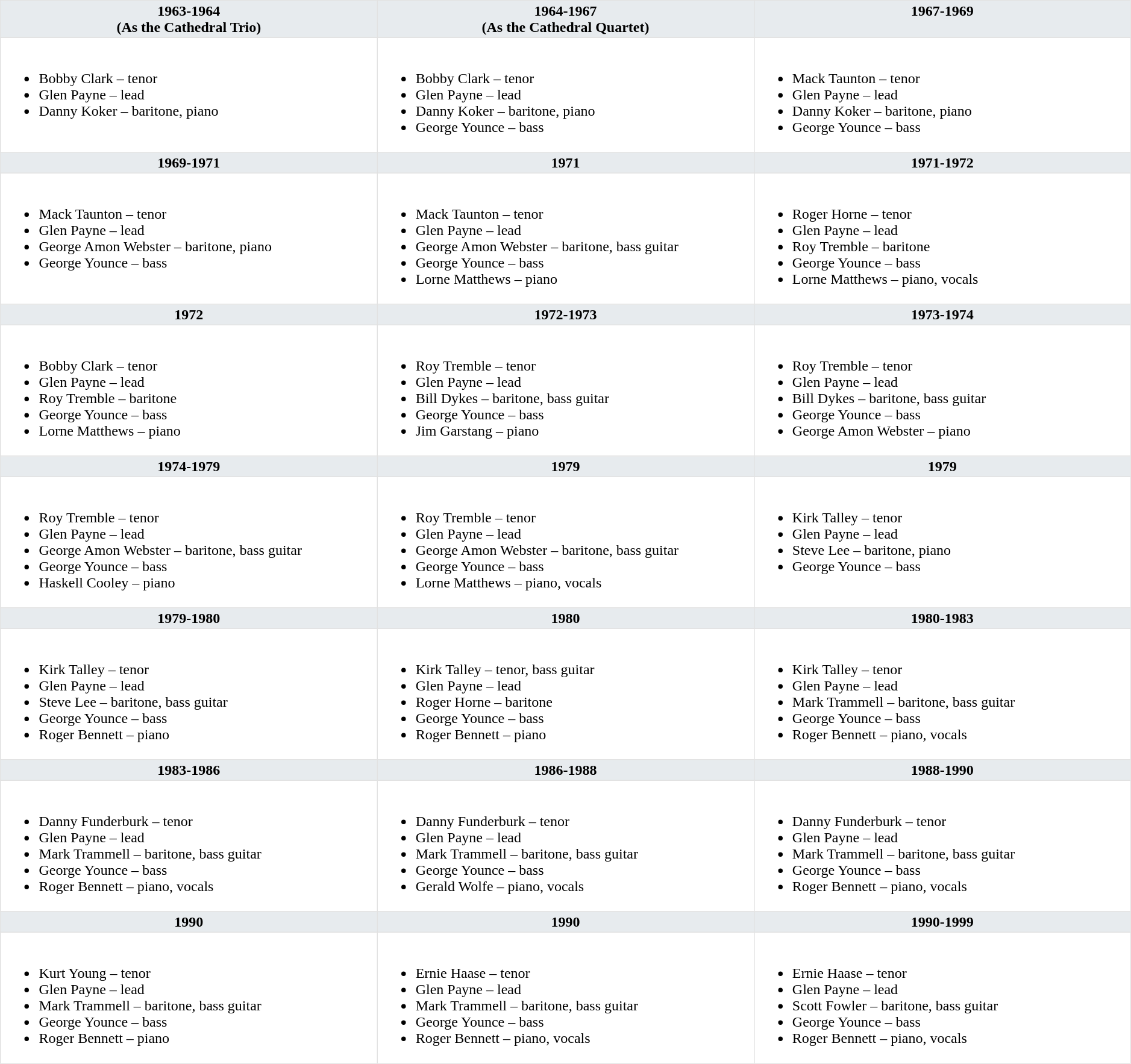<table class="toccolours" style="float: width: 375px; margin: 0 0 1em 1em; border-collapse: collapse; border: 1px solid #E2E2E2;" border="1" width="99%" cellspacing="0" cellpadding="2">
<tr>
<th width="25%" valign="top" bgcolor="#E7EBEE">1963-1964<br>(As the Cathedral Trio)</th>
<th width="25%" valign="top" bgcolor="#E7EBEE">1964-1967<br>(As the Cathedral Quartet)</th>
<th width="25%" valign="top" bgcolor="#E7EBEE">1967-1969</th>
</tr>
<tr>
<td valign="top"><br><ul><li>Bobby Clark – tenor</li><li>Glen Payne – lead</li><li>Danny Koker – baritone, piano</li></ul></td>
<td valign="top"><br><ul><li>Bobby Clark – tenor</li><li>Glen Payne – lead</li><li>Danny Koker – baritone, piano</li><li>George Younce – bass</li></ul></td>
<td valign="top"><br><ul><li>Mack Taunton – tenor</li><li>Glen Payne – lead</li><li>Danny Koker – baritone, piano</li><li>George Younce – bass</li></ul></td>
</tr>
<tr>
<th bgcolor="#E7EBEE" width="25%" valign="top">1969-1971</th>
<th bgcolor="#E7EBEE" width="25%" valign="top">1971</th>
<th bgcolor="#E7EBEE" width="25%" valign="top">1971-1972</th>
</tr>
<tr>
<td valign="top"><br><ul><li>Mack Taunton – tenor</li><li>Glen Payne – lead</li><li>George Amon Webster – baritone, piano</li><li>George Younce – bass</li></ul></td>
<td valign="top"><br><ul><li>Mack Taunton – tenor</li><li>Glen Payne – lead</li><li>George Amon Webster – baritone, bass guitar</li><li>George Younce – bass</li><li>Lorne Matthews – piano</li></ul></td>
<td valign="top"><br><ul><li>Roger Horne – tenor</li><li>Glen Payne – lead</li><li>Roy Tremble – baritone</li><li>George Younce – bass</li><li>Lorne Matthews – piano, vocals</li></ul></td>
</tr>
<tr>
<th bgcolor="#E7EBEE" width="25%" valign="top">1972</th>
<th bgcolor="#E7EBEE" width="25%" valign="top">1972-1973</th>
<th bgcolor="#E7EBEE" width="25%" valign="top">1973-1974</th>
</tr>
<tr>
<td valign="top"><br><ul><li>Bobby Clark – tenor</li><li>Glen Payne – lead</li><li>Roy Tremble – baritone</li><li>George Younce – bass</li><li>Lorne Matthews – piano</li></ul></td>
<td valign="top"><br><ul><li>Roy Tremble – tenor</li><li>Glen Payne – lead</li><li>Bill Dykes – baritone, bass guitar</li><li>George Younce – bass</li><li>Jim Garstang – piano</li></ul></td>
<td valign="top"><br><ul><li>Roy Tremble – tenor</li><li>Glen Payne – lead</li><li>Bill Dykes – baritone, bass guitar</li><li>George Younce – bass</li><li>George Amon Webster – piano</li></ul></td>
</tr>
<tr>
<th bgcolor="#E7EBEE" width="25%" valign="top">1974-1979</th>
<th bgcolor="#E7EBEE" width="25%" valign="top">1979</th>
<th bgcolor="#E7EBEE" width="25%" valign="top">1979</th>
</tr>
<tr>
<td valign="top"><br><ul><li>Roy Tremble – tenor</li><li>Glen Payne – lead</li><li>George Amon Webster – baritone, bass guitar</li><li>George Younce – bass</li><li>Haskell Cooley – piano</li></ul></td>
<td valign="top"><br><ul><li>Roy Tremble – tenor</li><li>Glen Payne – lead</li><li>George Amon Webster – baritone, bass guitar</li><li>George Younce – bass</li><li>Lorne Matthews – piano, vocals</li></ul></td>
<td valign="top"><br><ul><li>Kirk Talley – tenor</li><li>Glen Payne – lead</li><li>Steve Lee – baritone, piano</li><li>George Younce – bass</li></ul></td>
</tr>
<tr>
<th bgcolor="#E7EBEE" width="25%" valign="top">1979-1980</th>
<th bgcolor="#E7EBEE" width="25%" valign="top">1980</th>
<th bgcolor="#E7EBEE" width="25%" valign="top">1980-1983</th>
</tr>
<tr>
<td valign="top"><br><ul><li>Kirk Talley – tenor</li><li>Glen Payne – lead</li><li>Steve Lee – baritone, bass guitar</li><li>George Younce – bass</li><li>Roger Bennett – piano</li></ul></td>
<td valign="top"><br><ul><li>Kirk Talley – tenor, bass guitar</li><li>Glen Payne – lead</li><li>Roger Horne – baritone</li><li>George Younce – bass</li><li>Roger Bennett – piano</li></ul></td>
<td valign="top"><br><ul><li>Kirk Talley – tenor</li><li>Glen Payne – lead</li><li>Mark Trammell – baritone, bass guitar</li><li>George Younce – bass</li><li>Roger Bennett – piano, vocals</li></ul></td>
</tr>
<tr>
<th bgcolor="#E7EBEE" width="25%" valign="top">1983-1986</th>
<th bgcolor="#E7EBEE" width="25%" valign="top">1986-1988</th>
<th bgcolor="#E7EBEE" width="25%" valign="top">1988-1990</th>
</tr>
<tr>
<td valign="top"><br><ul><li>Danny Funderburk – tenor</li><li>Glen Payne – lead</li><li>Mark Trammell – baritone, bass guitar</li><li>George Younce – bass</li><li>Roger Bennett – piano, vocals</li></ul></td>
<td valign="top"><br><ul><li>Danny Funderburk – tenor</li><li>Glen Payne – lead</li><li>Mark Trammell – baritone, bass guitar</li><li>George Younce – bass</li><li>Gerald Wolfe – piano, vocals</li></ul></td>
<td valign="top"><br><ul><li>Danny Funderburk – tenor</li><li>Glen Payne – lead</li><li>Mark Trammell – baritone, bass guitar</li><li>George Younce – bass</li><li>Roger Bennett – piano, vocals</li></ul></td>
</tr>
<tr>
<th bgcolor="#E7EBEE" width="25%" valign="top">1990</th>
<th bgcolor="#E7EBEE" width="25%" valign="top">1990</th>
<th bgcolor="#E7EBEE" width="25%" valign="top">1990-1999</th>
</tr>
<tr>
<td valign="top"><br><ul><li>Kurt Young – tenor</li><li>Glen Payne – lead</li><li>Mark Trammell – baritone, bass guitar</li><li>George Younce – bass</li><li>Roger Bennett – piano</li></ul></td>
<td valign="top"><br><ul><li>Ernie Haase – tenor</li><li>Glen Payne – lead</li><li>Mark Trammell – baritone, bass guitar</li><li>George Younce – bass</li><li>Roger Bennett – piano, vocals</li></ul></td>
<td valign="top"><br><ul><li>Ernie Haase – tenor</li><li>Glen Payne – lead</li><li>Scott Fowler – baritone, bass guitar</li><li>George Younce – bass</li><li>Roger Bennett – piano, vocals</li></ul></td>
</tr>
</table>
